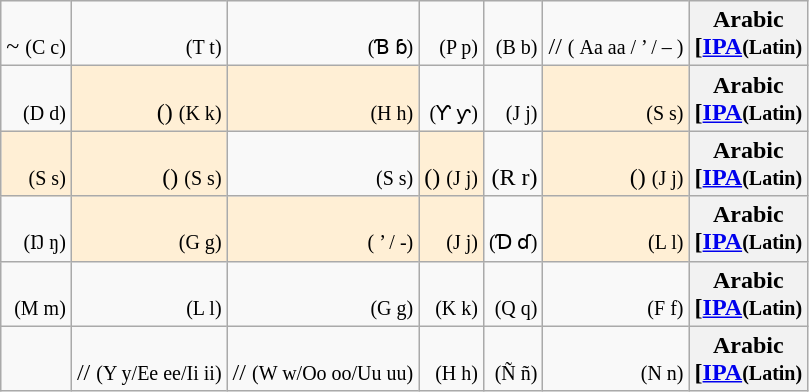<table class="wikitable Unicode" dir="rtl">
<tr>
<th>Arabic<br><small>(Latin)</small><a href='#'>IPA</a>]</th>
<td><br><small>‌( – / ’ / Aa aa )</small>
//</td>
<td><br><small>‌(B b)</small>
</td>
<td><br><small>‌(P p)</small>
</td>
<td><br><small>‌(Ɓ ɓ)</small>
</td>
<td><br><small>‌(T t)</small>
</td>
<td><br><small>‌(C c)</small>
‍~‍</td>
</tr>
<tr>
<th>Arabic<br><small>(Latin)</small><a href='#'>IPA</a>]</th>
<td bgcolor="#FFEFD5"><br><small>‌(S s)</small>
</td>
<td><br><small>‌(J j)</small>
</td>
<td><br><small>‌(Ƴ ƴ)</small>
</td>
<td bgcolor="#FFEFD5"><br><small>‌(H h)</small>
</td>
<td bgcolor="#FFEFD5"><br><small>‌(K k)</small>
()</td>
<td><br><small>‌(D d)</small>
</td>
</tr>
<tr>
<th>Arabic<br><small>(Latin)</small><a href='#'>IPA</a>]</th>
<td bgcolor="#FFEFD5"><br><small>‌(J j)</small>
()</td>
<td><br>(R r)
</td>
<td bgcolor="#FFEFD5"><br><small>‌(J j)</small>
()</td>
<td><br><small>‌(S s)</small>
</td>
<td bgcolor="#FFEFD5"><br><small>‌(S s)</small>
()</td>
<td bgcolor="#FFEFD5"><br><small>‌(S s)</small>
</td>
</tr>
<tr>
<th>Arabic<br><small>(Latin)</small><a href='#'>IPA</a>]</th>
<td bgcolor="#FFEFD5"><br><small>‌(L l)</small>
</td>
<td><br><small>‌(Ɗ ɗ)</small>
</td>
<td bgcolor="#FFEFD5"><br><small>‌(J j)</small>
</td>
<td bgcolor="#FFEFD5"><br><small>‌(- / ’ )</small>
</td>
<td bgcolor="#FFEFD5"><br><small>‌(G g)</small>
</td>
<td><br><small>‌(Ŋ ŋ)</small>
</td>
</tr>
<tr>
<th>Arabic<br><small>(Latin)</small><a href='#'>IPA</a>]</th>
<td><br><small>‌(F f)</small>
</td>
<td><br><small>‌(Q q)</small>
</td>
<td><br><small>‌(K k)</small>
</td>
<td><br><small>‌(G g)</small>
</td>
<td><br><small>‌(L l)</small>
</td>
<td><br><small>‌(M m)</small>
</td>
</tr>
<tr>
<th>Arabic<br><small>(Latin)</small><a href='#'>IPA</a>]</th>
<td><br><small>‌(N n)</small>
</td>
<td><br><small>‌(Ñ ñ)</small>
</td>
<td><br><small>‌(H h)</small>
</td>
<td><br><small>‌(W w/Oo oo/Uu uu)</small>
//</td>
<td><br><small>‌(Y y/Ee ee/Ii ii)</small>
//</td>
</tr>
</table>
